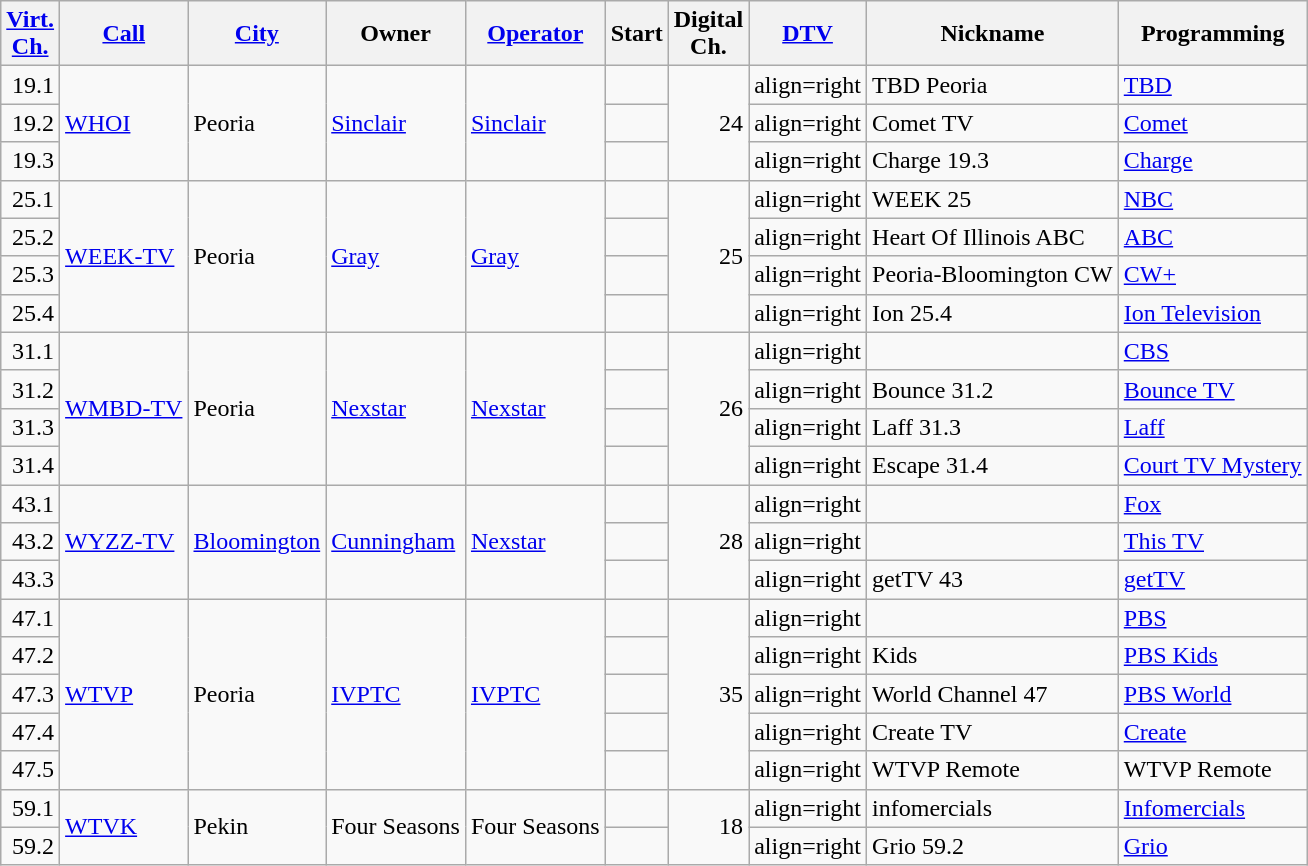<table class="wikitable sortable">
<tr>
<th><a href='#'>Virt.<br>Ch.</a></th>
<th><a href='#'>Call</a></th>
<th><a href='#'>City</a></th>
<th>Owner</th>
<th><a href='#'>Operator</a></th>
<th>Start</th>
<th>Digital<br>Ch.</th>
<th><a href='#'>DTV</a></th>
<th>Nickname</th>
<th>Programming</th>
</tr>
<tr>
<td align=right>19.1</td>
<td rowspan=3><a href='#'>WHOI</a></td>
<td rowspan=3>Peoria</td>
<td rowspan=3><a href='#'>Sinclair</a></td>
<td rowspan=3><a href='#'>Sinclair</a></td>
<td align=right></td>
<td rowspan=3 align=right>24</td>
<td>align=right </td>
<td>TBD Peoria</td>
<td><a href='#'>TBD</a></td>
</tr>
<tr>
<td align=right>19.2</td>
<td></td>
<td>align=right </td>
<td>Comet TV</td>
<td><a href='#'>Comet</a></td>
</tr>
<tr>
<td align=right>19.3</td>
<td></td>
<td>align=right </td>
<td>Charge 19.3</td>
<td><a href='#'>Charge</a></td>
</tr>
<tr>
<td align=right>25.1</td>
<td rowspan=4><a href='#'>WEEK-TV</a></td>
<td rowspan=4>Peoria</td>
<td rowspan=4><a href='#'>Gray</a></td>
<td rowspan=4><a href='#'>Gray</a></td>
<td align=right></td>
<td rowspan=4 align=right>25</td>
<td>align=right </td>
<td>WEEK 25</td>
<td><a href='#'>NBC</a></td>
</tr>
<tr>
<td align=right>25.2</td>
<td align=right></td>
<td>align=right </td>
<td>Heart Of Illinois ABC</td>
<td><a href='#'>ABC</a></td>
</tr>
<tr>
<td align=right>25.3</td>
<td align=right></td>
<td>align=right </td>
<td>Peoria-Bloomington CW</td>
<td><a href='#'>CW+</a></td>
</tr>
<tr>
<td align=right>25.4</td>
<td></td>
<td>align=right </td>
<td>Ion 25.4</td>
<td><a href='#'>Ion Television</a></td>
</tr>
<tr>
<td align=right>31.1</td>
<td rowspan=4><a href='#'>WMBD-TV</a></td>
<td rowspan=4>Peoria</td>
<td rowspan=4><a href='#'>Nexstar</a></td>
<td rowspan=4><a href='#'>Nexstar</a></td>
<td align=right></td>
<td rowspan=4 align=right>26</td>
<td>align=right </td>
<td></td>
<td><a href='#'>CBS</a></td>
</tr>
<tr>
<td align=right>31.2</td>
<td align=right></td>
<td>align=right </td>
<td>Bounce 31.2</td>
<td><a href='#'>Bounce TV</a></td>
</tr>
<tr>
<td align=right>31.3</td>
<td></td>
<td>align=right </td>
<td>Laff 31.3</td>
<td><a href='#'>Laff</a></td>
</tr>
<tr>
<td align=right>31.4</td>
<td></td>
<td>align=right </td>
<td>Escape 31.4</td>
<td><a href='#'>Court TV Mystery</a></td>
</tr>
<tr>
<td align=right>43.1</td>
<td rowspan=3><a href='#'>WYZZ-TV</a></td>
<td rowspan=3><a href='#'>Bloomington</a></td>
<td rowspan=3><a href='#'>Cunningham</a></td>
<td rowspan=3><a href='#'>Nexstar</a></td>
<td align=right></td>
<td rowspan=3 align=right>28</td>
<td>align=right </td>
<td></td>
<td><a href='#'>Fox</a></td>
</tr>
<tr>
<td align=right>43.2</td>
<td></td>
<td>align=right </td>
<td></td>
<td><a href='#'>This TV</a></td>
</tr>
<tr>
<td align=right>43.3</td>
<td></td>
<td>align=right </td>
<td>getTV 43</td>
<td><a href='#'>getTV</a></td>
</tr>
<tr>
<td align=right>47.1</td>
<td rowspan=5><a href='#'>WTVP</a></td>
<td rowspan=5>Peoria</td>
<td rowspan=5><a href='#'>IVPTC</a></td>
<td rowspan=5><a href='#'>IVPTC</a></td>
<td align=right></td>
<td rowspan=5 align=right>35</td>
<td>align=right </td>
<td></td>
<td><a href='#'>PBS</a></td>
</tr>
<tr>
<td align=right>47.2</td>
<td></td>
<td>align=right </td>
<td>Kids</td>
<td><a href='#'>PBS Kids</a></td>
</tr>
<tr>
<td align=right>47.3</td>
<td></td>
<td>align=right </td>
<td>World Channel 47</td>
<td><a href='#'>PBS World</a></td>
</tr>
<tr>
<td align=right>47.4</td>
<td></td>
<td>align=right </td>
<td>Create TV</td>
<td><a href='#'>Create</a></td>
</tr>
<tr>
<td align=right>47.5</td>
<td></td>
<td>align=right </td>
<td>WTVP Remote</td>
<td>WTVP Remote</td>
</tr>
<tr>
<td align=right>59.1</td>
<td rowspan=2><a href='#'>WTVK</a></td>
<td rowspan=2>Pekin</td>
<td rowspan=2>Four Seasons</td>
<td rowspan=2>Four Seasons</td>
<td></td>
<td rowspan=2 align=right>18</td>
<td>align=right </td>
<td>infomercials</td>
<td><a href='#'>Infomercials</a></td>
</tr>
<tr>
<td align=right>59.2</td>
<td></td>
<td>align=right </td>
<td>Grio 59.2</td>
<td><a href='#'>Grio</a></td>
</tr>
</table>
